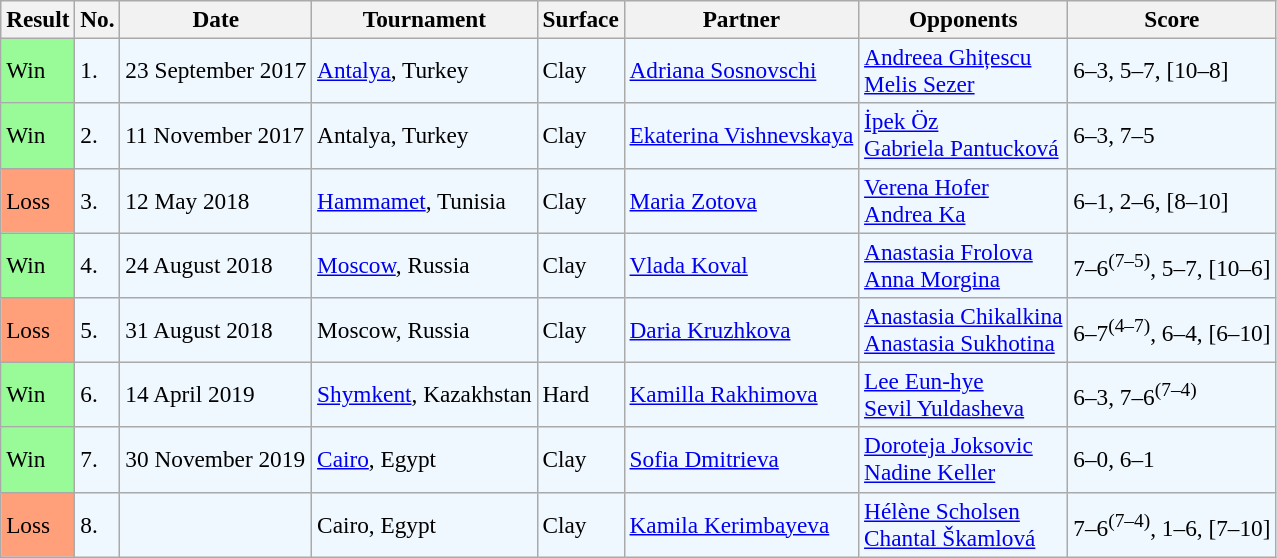<table class="sortable wikitable" style=font-size:97%>
<tr>
<th>Result</th>
<th>No.</th>
<th>Date</th>
<th>Tournament</th>
<th>Surface</th>
<th>Partner</th>
<th>Opponents</th>
<th class="unsortable">Score</th>
</tr>
<tr style="background:#f0f8ff;">
<td style="background:#98fb98;">Win</td>
<td>1.</td>
<td>23 September 2017</td>
<td><a href='#'>Antalya</a>, Turkey</td>
<td>Clay</td>
<td> <a href='#'>Adriana Sosnovschi</a></td>
<td> <a href='#'>Andreea Ghițescu</a> <br>  <a href='#'>Melis Sezer</a></td>
<td>6–3, 5–7, [10–8]</td>
</tr>
<tr style="background:#f0f8ff;">
<td style="background:#98fb98;">Win</td>
<td>2.</td>
<td>11 November 2017</td>
<td>Antalya, Turkey</td>
<td>Clay</td>
<td> <a href='#'>Ekaterina Vishnevskaya</a></td>
<td> <a href='#'>İpek Öz</a> <br>  <a href='#'>Gabriela Pantucková</a></td>
<td>6–3, 7–5</td>
</tr>
<tr style="background:#f0f8ff;">
<td style="background:#ffa07a;">Loss</td>
<td>3.</td>
<td>12 May 2018</td>
<td><a href='#'>Hammamet</a>, Tunisia</td>
<td>Clay</td>
<td> <a href='#'>Maria Zotova</a></td>
<td> <a href='#'>Verena Hofer</a> <br>  <a href='#'>Andrea Ka</a></td>
<td>6–1, 2–6, [8–10]</td>
</tr>
<tr style="background:#f0f8ff;">
<td style="background:#98fb98;">Win</td>
<td>4.</td>
<td>24 August 2018</td>
<td><a href='#'>Moscow</a>, Russia</td>
<td>Clay</td>
<td> <a href='#'>Vlada Koval</a></td>
<td> <a href='#'>Anastasia Frolova</a> <br>  <a href='#'>Anna Morgina</a></td>
<td>7–6<sup>(7–5)</sup>, 5–7, [10–6]</td>
</tr>
<tr style="background:#f0f8ff;">
<td style="background:#ffa07a;">Loss</td>
<td>5.</td>
<td>31 August 2018</td>
<td>Moscow, Russia</td>
<td>Clay</td>
<td> <a href='#'>Daria Kruzhkova</a></td>
<td> <a href='#'>Anastasia Chikalkina</a> <br>  <a href='#'>Anastasia Sukhotina</a></td>
<td>6–7<sup>(4–7)</sup>, 6–4, [6–10]</td>
</tr>
<tr style="background:#f0f8ff;">
<td style="background:#98fb98;">Win</td>
<td>6.</td>
<td>14 April 2019</td>
<td><a href='#'>Shymkent</a>, Kazakhstan</td>
<td>Hard</td>
<td> <a href='#'>Kamilla Rakhimova</a></td>
<td> <a href='#'>Lee Eun-hye</a> <br>  <a href='#'>Sevil Yuldasheva</a></td>
<td>6–3, 7–6<sup>(7–4)</sup></td>
</tr>
<tr style="background:#f0f8ff;">
<td style="background:#98fb98;">Win</td>
<td>7.</td>
<td>30 November 2019</td>
<td><a href='#'>Cairo</a>, Egypt</td>
<td>Clay</td>
<td> <a href='#'>Sofia Dmitrieva</a></td>
<td> <a href='#'>Doroteja Joksovic</a> <br>  <a href='#'>Nadine Keller</a></td>
<td>6–0, 6–1</td>
</tr>
<tr style="background:#f0f8ff;">
<td style="background:#ffa07a;">Loss</td>
<td>8.</td>
<td></td>
<td>Cairo, Egypt</td>
<td>Clay</td>
<td> <a href='#'>Kamila Kerimbayeva</a></td>
<td> <a href='#'>Hélène Scholsen</a> <br>  <a href='#'>Chantal Škamlová</a></td>
<td>7–6<sup>(7–4)</sup>, 1–6, [7–10]</td>
</tr>
</table>
